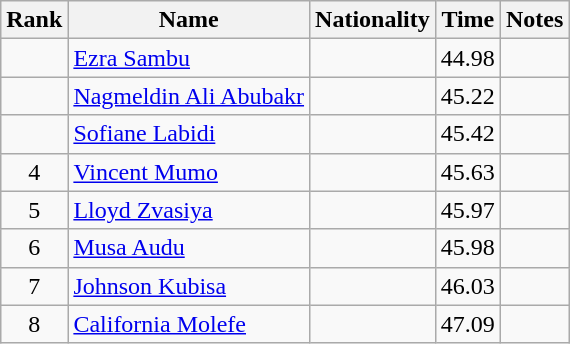<table class="wikitable sortable" style="text-align:center">
<tr>
<th>Rank</th>
<th>Name</th>
<th>Nationality</th>
<th>Time</th>
<th>Notes</th>
</tr>
<tr>
<td></td>
<td align=left><a href='#'>Ezra Sambu</a></td>
<td align=left></td>
<td>44.98</td>
<td></td>
</tr>
<tr>
<td></td>
<td align=left><a href='#'>Nagmeldin Ali Abubakr</a></td>
<td align=left></td>
<td>45.22</td>
<td></td>
</tr>
<tr>
<td></td>
<td align=left><a href='#'>Sofiane Labidi</a></td>
<td align=left></td>
<td>45.42</td>
<td></td>
</tr>
<tr>
<td>4</td>
<td align=left><a href='#'>Vincent Mumo</a></td>
<td align=left></td>
<td>45.63</td>
<td></td>
</tr>
<tr>
<td>5</td>
<td align=left><a href='#'>Lloyd Zvasiya</a></td>
<td align=left></td>
<td>45.97</td>
<td></td>
</tr>
<tr>
<td>6</td>
<td align=left><a href='#'>Musa Audu</a></td>
<td align=left></td>
<td>45.98</td>
<td></td>
</tr>
<tr>
<td>7</td>
<td align=left><a href='#'>Johnson Kubisa</a></td>
<td align=left></td>
<td>46.03</td>
<td></td>
</tr>
<tr>
<td>8</td>
<td align=left><a href='#'>California Molefe</a></td>
<td align=left></td>
<td>47.09</td>
<td></td>
</tr>
</table>
